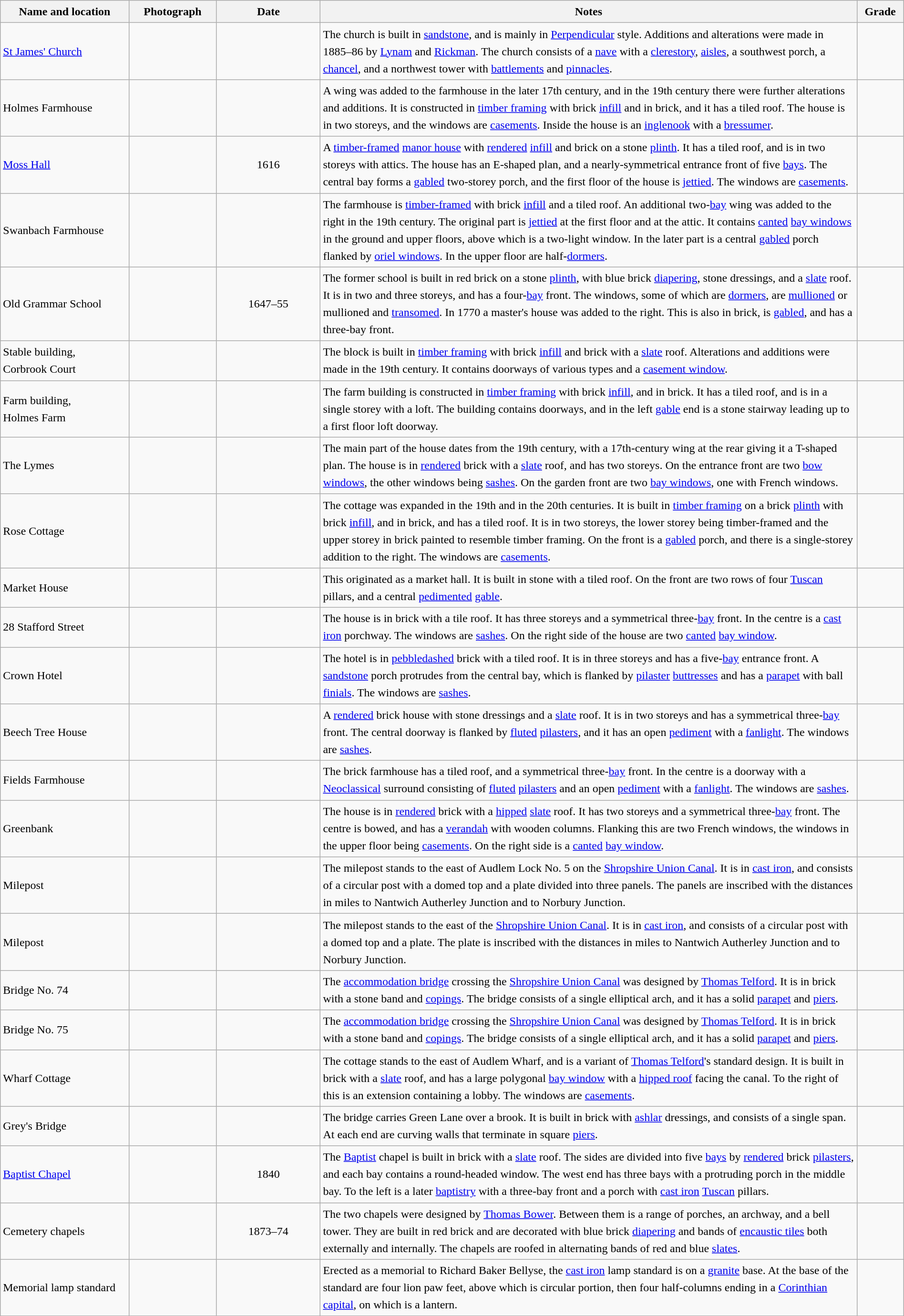<table class="wikitable sortable plainrowheaders" style="width:100%;border:0px;text-align:left;line-height:150%;">
<tr>
<th scope="col" style="width:150px">Name and location</th>
<th scope="col" style="width:100px" class="unsortable">Photograph</th>
<th scope="col" style="width:120px">Date</th>
<th scope="col" style="width:650px" class="unsortable">Notes</th>
<th scope="col" style="width:50px">Grade</th>
</tr>
<tr>
<td><a href='#'>St James' Church</a><br><small></small></td>
<td></td>
<td align="center"></td>
<td>The church is built in <a href='#'>sandstone</a>, and is mainly in <a href='#'>Perpendicular</a> style. Additions and alterations were made in 1885–86 by <a href='#'>Lynam</a> and <a href='#'>Rickman</a>. The church consists of a <a href='#'>nave</a> with a <a href='#'>clerestory</a>, <a href='#'>aisles</a>, a southwest porch, a <a href='#'>chancel</a>, and a northwest tower with <a href='#'>battlements</a> and <a href='#'>pinnacles</a>.</td>
<td align="center" ></td>
</tr>
<tr>
<td>Holmes Farmhouse<br><small></small></td>
<td></td>
<td align="center"></td>
<td>A wing was added to the farmhouse in the later 17th century, and in the 19th century there were further alterations and additions. It is constructed in <a href='#'>timber framing</a> with brick <a href='#'>infill</a> and in brick, and it has a tiled roof. The house is in two storeys, and the windows are <a href='#'>casements</a>. Inside the house is an <a href='#'>inglenook</a> with a <a href='#'>bressumer</a>.</td>
<td align="center" ></td>
</tr>
<tr>
<td><a href='#'>Moss Hall</a><br><small></small></td>
<td></td>
<td align="center">1616</td>
<td>A <a href='#'>timber-framed</a> <a href='#'>manor house</a> with <a href='#'>rendered</a> <a href='#'>infill</a> and brick on a stone <a href='#'>plinth</a>. It has a tiled roof, and is in two storeys with attics. The house has an E-shaped plan, and a nearly-symmetrical entrance front of five <a href='#'>bays</a>. The central bay forms a <a href='#'>gabled</a> two-storey porch, and the first floor of the house is <a href='#'>jettied</a>. The windows are <a href='#'>casements</a>.</td>
<td align="center" ></td>
</tr>
<tr>
<td>Swanbach Farmhouse<br><small></small></td>
<td></td>
<td align="center"></td>
<td>The farmhouse is <a href='#'>timber-framed</a> with brick <a href='#'>infill</a> and a tiled roof. An additional two-<a href='#'>bay</a> wing was added to the right in the 19th century. The original part is <a href='#'>jettied</a> at the first floor and at the attic. It contains <a href='#'>canted</a> <a href='#'>bay windows</a> in the ground and upper floors, above which is a two-light window. In the later part is a central <a href='#'>gabled</a> porch flanked by <a href='#'>oriel windows</a>. In the upper floor are half-<a href='#'>dormers</a>.</td>
<td align="center" ></td>
</tr>
<tr>
<td>Old Grammar School<br><small></small></td>
<td></td>
<td align="center">1647–55</td>
<td>The former school is built in red brick on a stone <a href='#'>plinth</a>, with blue brick <a href='#'>diapering</a>, stone dressings, and a <a href='#'>slate</a> roof. It is in two and three storeys, and has a four-<a href='#'>bay</a> front. The windows, some of which are <a href='#'>dormers</a>, are <a href='#'>mullioned</a> or mullioned and <a href='#'>transomed</a>. In 1770 a master's house was added to the right. This is also in brick, is <a href='#'>gabled</a>, and has a three-bay front.</td>
<td align="center" ></td>
</tr>
<tr>
<td>Stable building,<br>Corbrook Court<br><small></small></td>
<td></td>
<td align="center"></td>
<td>The block is built in <a href='#'>timber framing</a> with brick <a href='#'>infill</a> and brick with a <a href='#'>slate</a> roof. Alterations and additions were made in the 19th century. It contains doorways of various types and a <a href='#'>casement window</a>.</td>
<td align="center" ></td>
</tr>
<tr>
<td>Farm building,<br>Holmes Farm<br><small></small></td>
<td></td>
<td align="center"></td>
<td>The farm building is constructed in <a href='#'>timber framing</a> with brick <a href='#'>infill</a>, and in brick. It has a tiled roof, and is in a single storey with a loft. The building contains doorways, and in the left <a href='#'>gable</a> end is a stone stairway leading up to a first floor loft doorway.</td>
<td align="center" ></td>
</tr>
<tr>
<td>The Lymes<br><small></small></td>
<td></td>
<td align="center"></td>
<td>The main part of the house dates from the 19th century, with a 17th-century wing at the rear giving it a T-shaped plan. The house is in <a href='#'>rendered</a> brick with a <a href='#'>slate</a> roof, and has two storeys. On the entrance front are two <a href='#'>bow windows</a>, the other windows being <a href='#'>sashes</a>. On the garden front are two <a href='#'>bay windows</a>, one with French windows.</td>
<td align="center" ></td>
</tr>
<tr>
<td>Rose Cottage<br><small></small></td>
<td></td>
<td align="center"></td>
<td>The cottage was expanded in the 19th and in the 20th centuries. It is built in <a href='#'>timber framing</a> on a brick <a href='#'>plinth</a> with brick <a href='#'>infill</a>, and in brick, and has a tiled roof. It is in two storeys, the lower storey being timber-framed and the upper storey in brick painted to resemble timber framing. On the front is a <a href='#'>gabled</a> porch, and there is a single-storey addition to the right. The windows are <a href='#'>casements</a>.</td>
<td align="center" ></td>
</tr>
<tr>
<td>Market House<br><small></small></td>
<td></td>
<td align="center"></td>
<td>This originated as a market hall. It is built in stone with a tiled roof. On the front are two rows of four <a href='#'>Tuscan</a> pillars, and a central <a href='#'>pedimented</a> <a href='#'>gable</a>.</td>
<td align="center" ></td>
</tr>
<tr>
<td>28 Stafford Street<br><small></small></td>
<td></td>
<td align="center"></td>
<td>The house is in brick with a tile roof. It has three storeys and a symmetrical three-<a href='#'>bay</a> front. In the centre is a <a href='#'>cast iron</a> porchway. The windows are <a href='#'>sashes</a>. On the right side of the house are two <a href='#'>canted</a> <a href='#'>bay window</a>.</td>
<td align="center" ></td>
</tr>
<tr>
<td>Crown Hotel<br><small></small></td>
<td></td>
<td align="center"></td>
<td>The hotel is in <a href='#'>pebbledashed</a> brick with a tiled roof. It is in three storeys and has a five-<a href='#'>bay</a> entrance front. A <a href='#'>sandstone</a> porch protrudes from the central bay, which is flanked by <a href='#'>pilaster</a> <a href='#'>buttresses</a> and has a <a href='#'>parapet</a> with ball <a href='#'>finials</a>. The windows are <a href='#'>sashes</a>.</td>
<td align="center" ></td>
</tr>
<tr>
<td>Beech Tree House<br><small></small></td>
<td></td>
<td align="center"></td>
<td>A <a href='#'>rendered</a> brick house with stone dressings and a <a href='#'>slate</a> roof. It is in two storeys and has a symmetrical three-<a href='#'>bay</a> front. The central doorway is flanked by <a href='#'>fluted</a> <a href='#'>pilasters</a>, and it has an open <a href='#'>pediment</a> with a <a href='#'>fanlight</a>. The windows are <a href='#'>sashes</a>.</td>
<td align="center" ></td>
</tr>
<tr>
<td>Fields Farmhouse<br><small></small></td>
<td></td>
<td align="center"></td>
<td>The brick farmhouse has a tiled roof, and a symmetrical three-<a href='#'>bay</a> front. In the centre is a doorway with a <a href='#'>Neoclassical</a> surround consisting of <a href='#'>fluted</a> <a href='#'>pilasters</a> and an open <a href='#'>pediment</a> with a <a href='#'>fanlight</a>. The windows are <a href='#'>sashes</a>.</td>
<td align="center" ></td>
</tr>
<tr>
<td>Greenbank<br><small></small></td>
<td></td>
<td align="center"></td>
<td>The house is in <a href='#'>rendered</a> brick with a <a href='#'>hipped</a> <a href='#'>slate</a> roof. It has two storeys and a symmetrical three-<a href='#'>bay</a> front. The centre is bowed, and has a <a href='#'>verandah</a> with wooden columns. Flanking this are two French windows, the windows in the upper floor being <a href='#'>casements</a>. On the right side is a <a href='#'>canted</a> <a href='#'>bay window</a>.</td>
<td align="center" ></td>
</tr>
<tr>
<td>Milepost<br><small></small></td>
<td></td>
<td align="center"></td>
<td>The milepost stands to the east of Audlem Lock No. 5 on the <a href='#'>Shropshire Union Canal</a>. It is in <a href='#'>cast iron</a>, and consists of a circular post with a domed top and a plate divided into three panels. The panels are inscribed with the distances in miles to Nantwich Autherley Junction and to Norbury Junction.</td>
<td align="center" ></td>
</tr>
<tr>
<td>Milepost<br><small></small></td>
<td></td>
<td align="center"></td>
<td>The milepost stands to the east of the <a href='#'>Shropshire Union Canal</a>. It is in <a href='#'>cast iron</a>, and consists of a circular post with a domed top and a plate. The plate is inscribed with the distances in miles to Nantwich Autherley Junction and to Norbury Junction.</td>
<td align="center" ></td>
</tr>
<tr>
<td>Bridge No. 74<br><small></small></td>
<td></td>
<td align="center"></td>
<td>The <a href='#'>accommodation bridge</a> crossing the <a href='#'>Shropshire Union Canal</a> was designed by <a href='#'>Thomas Telford</a>. It is in brick with a stone band and <a href='#'>copings</a>. The bridge consists of a single elliptical arch, and it has a solid <a href='#'>parapet</a> and <a href='#'>piers</a>.</td>
<td align="center" ></td>
</tr>
<tr>
<td>Bridge No. 75<br><small></small></td>
<td></td>
<td align="center"></td>
<td>The <a href='#'>accommodation bridge</a> crossing the <a href='#'>Shropshire Union Canal</a> was designed by <a href='#'>Thomas Telford</a>. It is in brick with a stone band and <a href='#'>copings</a>. The bridge consists of a single elliptical arch, and it has a solid <a href='#'>parapet</a> and <a href='#'>piers</a>.</td>
<td align="center" ></td>
</tr>
<tr>
<td>Wharf Cottage<br><small></small></td>
<td></td>
<td align="center"></td>
<td>The cottage stands to the east of Audlem Wharf, and is a variant of <a href='#'>Thomas Telford</a>'s standard design. It is built in brick with a <a href='#'>slate</a> roof, and has a large polygonal <a href='#'>bay window</a> with a <a href='#'>hipped roof</a> facing the canal. To the right of this is an extension containing a lobby. The windows are <a href='#'>casements</a>.</td>
<td align="center" ></td>
</tr>
<tr>
<td>Grey's Bridge<br><small></small></td>
<td></td>
<td align="center"></td>
<td>The bridge carries Green Lane over a brook. It is built in brick with <a href='#'>ashlar</a> dressings, and consists of a single span. At each end are curving walls that terminate in square <a href='#'>piers</a>.</td>
<td align="center" ></td>
</tr>
<tr>
<td><a href='#'>Baptist Chapel</a><br><small></small></td>
<td></td>
<td align="center">1840</td>
<td>The <a href='#'>Baptist</a> chapel is built in brick with a <a href='#'>slate</a> roof. The sides are divided into five <a href='#'>bays</a> by <a href='#'>rendered</a> brick <a href='#'>pilasters</a>, and each bay contains a round-headed window. The west end has three bays with a protruding porch in the middle bay. To the left is a later <a href='#'>baptistry</a> with a three-bay front and a porch with <a href='#'>cast iron</a> <a href='#'>Tuscan</a> pillars.</td>
<td align="center" ></td>
</tr>
<tr>
<td>Cemetery chapels<br><small></small></td>
<td></td>
<td align="center">1873–74</td>
<td>The two chapels were designed by <a href='#'>Thomas Bower</a>. Between them is a range of porches, an archway, and a bell tower. They are built in red brick and are decorated with blue brick <a href='#'>diapering</a> and bands of <a href='#'>encaustic tiles</a> both externally and internally. The chapels are roofed in alternating bands of red and blue <a href='#'>slates</a>.</td>
<td align="center" ></td>
</tr>
<tr>
<td>Memorial lamp standard<br><small></small></td>
<td></td>
<td align="center"></td>
<td>Erected as a memorial to Richard Baker Bellyse, the <a href='#'>cast iron</a> lamp standard is on a <a href='#'>granite</a> base. At the base of the standard are four lion paw feet, above which is circular portion, then four half-columns ending in a <a href='#'>Corinthian</a> <a href='#'>capital</a>, on which is a lantern.</td>
<td align="center" ></td>
</tr>
<tr>
</tr>
</table>
